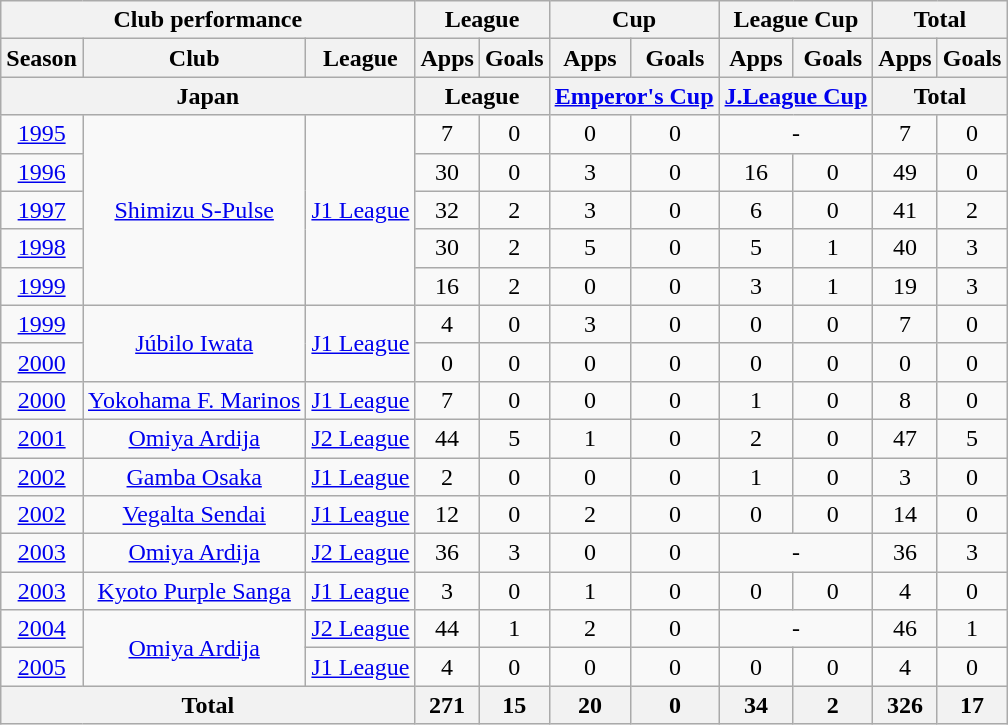<table class="wikitable" style="text-align:center;">
<tr>
<th colspan=3>Club performance</th>
<th colspan=2>League</th>
<th colspan=2>Cup</th>
<th colspan=2>League Cup</th>
<th colspan=2>Total</th>
</tr>
<tr>
<th>Season</th>
<th>Club</th>
<th>League</th>
<th>Apps</th>
<th>Goals</th>
<th>Apps</th>
<th>Goals</th>
<th>Apps</th>
<th>Goals</th>
<th>Apps</th>
<th>Goals</th>
</tr>
<tr>
<th colspan=3>Japan</th>
<th colspan=2>League</th>
<th colspan=2><a href='#'>Emperor's Cup</a></th>
<th colspan=2><a href='#'>J.League Cup</a></th>
<th colspan=2>Total</th>
</tr>
<tr>
<td><a href='#'>1995</a></td>
<td rowspan="5"><a href='#'>Shimizu S-Pulse</a></td>
<td rowspan="5"><a href='#'>J1 League</a></td>
<td>7</td>
<td>0</td>
<td>0</td>
<td>0</td>
<td colspan="2">-</td>
<td>7</td>
<td>0</td>
</tr>
<tr>
<td><a href='#'>1996</a></td>
<td>30</td>
<td>0</td>
<td>3</td>
<td>0</td>
<td>16</td>
<td>0</td>
<td>49</td>
<td>0</td>
</tr>
<tr>
<td><a href='#'>1997</a></td>
<td>32</td>
<td>2</td>
<td>3</td>
<td>0</td>
<td>6</td>
<td>0</td>
<td>41</td>
<td>2</td>
</tr>
<tr>
<td><a href='#'>1998</a></td>
<td>30</td>
<td>2</td>
<td>5</td>
<td>0</td>
<td>5</td>
<td>1</td>
<td>40</td>
<td>3</td>
</tr>
<tr>
<td><a href='#'>1999</a></td>
<td>16</td>
<td>2</td>
<td>0</td>
<td>0</td>
<td>3</td>
<td>1</td>
<td>19</td>
<td>3</td>
</tr>
<tr>
<td><a href='#'>1999</a></td>
<td rowspan="2"><a href='#'>Júbilo Iwata</a></td>
<td rowspan="2"><a href='#'>J1 League</a></td>
<td>4</td>
<td>0</td>
<td>3</td>
<td>0</td>
<td>0</td>
<td>0</td>
<td>7</td>
<td>0</td>
</tr>
<tr>
<td><a href='#'>2000</a></td>
<td>0</td>
<td>0</td>
<td>0</td>
<td>0</td>
<td>0</td>
<td>0</td>
<td>0</td>
<td>0</td>
</tr>
<tr>
<td><a href='#'>2000</a></td>
<td><a href='#'>Yokohama F. Marinos</a></td>
<td><a href='#'>J1 League</a></td>
<td>7</td>
<td>0</td>
<td>0</td>
<td>0</td>
<td>1</td>
<td>0</td>
<td>8</td>
<td>0</td>
</tr>
<tr>
<td><a href='#'>2001</a></td>
<td><a href='#'>Omiya Ardija</a></td>
<td><a href='#'>J2 League</a></td>
<td>44</td>
<td>5</td>
<td>1</td>
<td>0</td>
<td>2</td>
<td>0</td>
<td>47</td>
<td>5</td>
</tr>
<tr>
<td><a href='#'>2002</a></td>
<td><a href='#'>Gamba Osaka</a></td>
<td><a href='#'>J1 League</a></td>
<td>2</td>
<td>0</td>
<td>0</td>
<td>0</td>
<td>1</td>
<td>0</td>
<td>3</td>
<td>0</td>
</tr>
<tr>
<td><a href='#'>2002</a></td>
<td><a href='#'>Vegalta Sendai</a></td>
<td><a href='#'>J1 League</a></td>
<td>12</td>
<td>0</td>
<td>2</td>
<td>0</td>
<td>0</td>
<td>0</td>
<td>14</td>
<td>0</td>
</tr>
<tr>
<td><a href='#'>2003</a></td>
<td><a href='#'>Omiya Ardija</a></td>
<td><a href='#'>J2 League</a></td>
<td>36</td>
<td>3</td>
<td>0</td>
<td>0</td>
<td colspan="2">-</td>
<td>36</td>
<td>3</td>
</tr>
<tr>
<td><a href='#'>2003</a></td>
<td><a href='#'>Kyoto Purple Sanga</a></td>
<td><a href='#'>J1 League</a></td>
<td>3</td>
<td>0</td>
<td>1</td>
<td>0</td>
<td>0</td>
<td>0</td>
<td>4</td>
<td>0</td>
</tr>
<tr>
<td><a href='#'>2004</a></td>
<td rowspan="2"><a href='#'>Omiya Ardija</a></td>
<td><a href='#'>J2 League</a></td>
<td>44</td>
<td>1</td>
<td>2</td>
<td>0</td>
<td colspan="2">-</td>
<td>46</td>
<td>1</td>
</tr>
<tr>
<td><a href='#'>2005</a></td>
<td><a href='#'>J1 League</a></td>
<td>4</td>
<td>0</td>
<td>0</td>
<td>0</td>
<td>0</td>
<td>0</td>
<td>4</td>
<td>0</td>
</tr>
<tr>
<th colspan=3>Total</th>
<th>271</th>
<th>15</th>
<th>20</th>
<th>0</th>
<th>34</th>
<th>2</th>
<th>326</th>
<th>17</th>
</tr>
</table>
